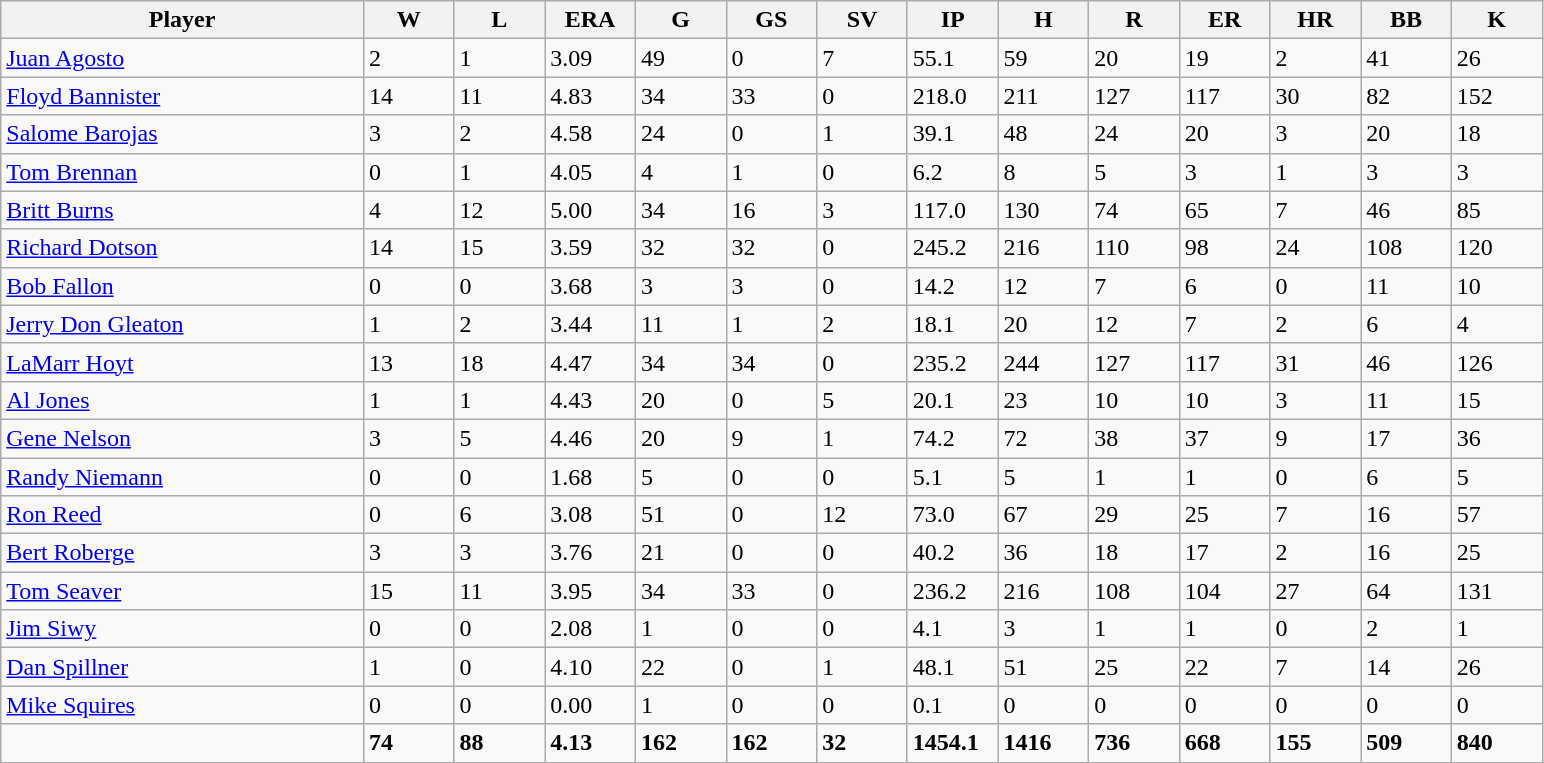<table class="wikitable sortable">
<tr>
<th bgcolor="#DDDDFF" width="20%">Player</th>
<th bgcolor="#DDDDFF" width="5%">W</th>
<th bgcolor="#DDDDFF" width="5%">L</th>
<th bgcolor="#DDDDFF" width="5%">ERA</th>
<th bgcolor="#DDDDFF" width="5%">G</th>
<th bgcolor="#DDDDFF" width="5%">GS</th>
<th bgcolor="#DDDDFF" width="5%">SV</th>
<th bgcolor="#DDDDFF" width="5%">IP</th>
<th bgcolor="#DDDDFF" width="5%">H</th>
<th bgcolor="#DDDDFF" width="5%">R</th>
<th bgcolor="#DDDDFF" width="5%">ER</th>
<th bgcolor="#DDDDFF" width="5%">HR</th>
<th bgcolor="#DDDDFF" width="5%">BB</th>
<th bgcolor="#DDDDFF" width="5%">K</th>
</tr>
<tr>
<td><a href='#'>Juan Agosto</a></td>
<td>2</td>
<td>1</td>
<td>3.09</td>
<td>49</td>
<td>0</td>
<td>7</td>
<td>55.1</td>
<td>59</td>
<td>20</td>
<td>19</td>
<td>2</td>
<td>41</td>
<td>26</td>
</tr>
<tr>
<td><a href='#'>Floyd Bannister</a></td>
<td>14</td>
<td>11</td>
<td>4.83</td>
<td>34</td>
<td>33</td>
<td>0</td>
<td>218.0</td>
<td>211</td>
<td>127</td>
<td>117</td>
<td>30</td>
<td>82</td>
<td>152</td>
</tr>
<tr>
<td><a href='#'>Salome Barojas</a></td>
<td>3</td>
<td>2</td>
<td>4.58</td>
<td>24</td>
<td>0</td>
<td>1</td>
<td>39.1</td>
<td>48</td>
<td>24</td>
<td>20</td>
<td>3</td>
<td>20</td>
<td>18</td>
</tr>
<tr>
<td><a href='#'>Tom Brennan</a></td>
<td>0</td>
<td>1</td>
<td>4.05</td>
<td>4</td>
<td>1</td>
<td>0</td>
<td>6.2</td>
<td>8</td>
<td>5</td>
<td>3</td>
<td>1</td>
<td>3</td>
<td>3</td>
</tr>
<tr>
<td><a href='#'>Britt Burns</a></td>
<td>4</td>
<td>12</td>
<td>5.00</td>
<td>34</td>
<td>16</td>
<td>3</td>
<td>117.0</td>
<td>130</td>
<td>74</td>
<td>65</td>
<td>7</td>
<td>46</td>
<td>85</td>
</tr>
<tr>
<td><a href='#'>Richard Dotson</a></td>
<td>14</td>
<td>15</td>
<td>3.59</td>
<td>32</td>
<td>32</td>
<td>0</td>
<td>245.2</td>
<td>216</td>
<td>110</td>
<td>98</td>
<td>24</td>
<td>108</td>
<td>120</td>
</tr>
<tr>
<td><a href='#'>Bob Fallon</a></td>
<td>0</td>
<td>0</td>
<td>3.68</td>
<td>3</td>
<td>3</td>
<td>0</td>
<td>14.2</td>
<td>12</td>
<td>7</td>
<td>6</td>
<td>0</td>
<td>11</td>
<td>10</td>
</tr>
<tr>
<td><a href='#'>Jerry Don Gleaton</a></td>
<td>1</td>
<td>2</td>
<td>3.44</td>
<td>11</td>
<td>1</td>
<td>2</td>
<td>18.1</td>
<td>20</td>
<td>12</td>
<td>7</td>
<td>2</td>
<td>6</td>
<td>4</td>
</tr>
<tr>
<td><a href='#'>LaMarr Hoyt</a></td>
<td>13</td>
<td>18</td>
<td>4.47</td>
<td>34</td>
<td>34</td>
<td>0</td>
<td>235.2</td>
<td>244</td>
<td>127</td>
<td>117</td>
<td>31</td>
<td>46</td>
<td>126</td>
</tr>
<tr>
<td><a href='#'>Al Jones</a></td>
<td>1</td>
<td>1</td>
<td>4.43</td>
<td>20</td>
<td>0</td>
<td>5</td>
<td>20.1</td>
<td>23</td>
<td>10</td>
<td>10</td>
<td>3</td>
<td>11</td>
<td>15</td>
</tr>
<tr>
<td><a href='#'>Gene Nelson</a></td>
<td>3</td>
<td>5</td>
<td>4.46</td>
<td>20</td>
<td>9</td>
<td>1</td>
<td>74.2</td>
<td>72</td>
<td>38</td>
<td>37</td>
<td>9</td>
<td>17</td>
<td>36</td>
</tr>
<tr>
<td><a href='#'>Randy Niemann</a></td>
<td>0</td>
<td>0</td>
<td>1.68</td>
<td>5</td>
<td>0</td>
<td>0</td>
<td>5.1</td>
<td>5</td>
<td>1</td>
<td>1</td>
<td>0</td>
<td>6</td>
<td>5</td>
</tr>
<tr>
<td><a href='#'>Ron Reed</a></td>
<td>0</td>
<td>6</td>
<td>3.08</td>
<td>51</td>
<td>0</td>
<td>12</td>
<td>73.0</td>
<td>67</td>
<td>29</td>
<td>25</td>
<td>7</td>
<td>16</td>
<td>57</td>
</tr>
<tr>
<td><a href='#'>Bert Roberge</a></td>
<td>3</td>
<td>3</td>
<td>3.76</td>
<td>21</td>
<td>0</td>
<td>0</td>
<td>40.2</td>
<td>36</td>
<td>18</td>
<td>17</td>
<td>2</td>
<td>16</td>
<td>25</td>
</tr>
<tr>
<td><a href='#'>Tom Seaver</a></td>
<td>15</td>
<td>11</td>
<td>3.95</td>
<td>34</td>
<td>33</td>
<td>0</td>
<td>236.2</td>
<td>216</td>
<td>108</td>
<td>104</td>
<td>27</td>
<td>64</td>
<td>131</td>
</tr>
<tr>
<td><a href='#'>Jim Siwy</a></td>
<td>0</td>
<td>0</td>
<td>2.08</td>
<td>1</td>
<td>0</td>
<td>0</td>
<td>4.1</td>
<td>3</td>
<td>1</td>
<td>1</td>
<td>0</td>
<td>2</td>
<td>1</td>
</tr>
<tr>
<td><a href='#'>Dan Spillner</a></td>
<td>1</td>
<td>0</td>
<td>4.10</td>
<td>22</td>
<td>0</td>
<td>1</td>
<td>48.1</td>
<td>51</td>
<td>25</td>
<td>22</td>
<td>7</td>
<td>14</td>
<td>26</td>
</tr>
<tr>
<td><a href='#'>Mike Squires</a></td>
<td>0</td>
<td>0</td>
<td>0.00</td>
<td>1</td>
<td>0</td>
<td>0</td>
<td>0.1</td>
<td>0</td>
<td>0</td>
<td>0</td>
<td>0</td>
<td>0</td>
<td>0</td>
</tr>
<tr class="sortbottom">
<td></td>
<td><strong>74</strong></td>
<td><strong>88</strong></td>
<td><strong>4.13</strong></td>
<td><strong>162</strong></td>
<td><strong>162</strong></td>
<td><strong>32</strong></td>
<td><strong>1454.1</strong></td>
<td><strong>1416</strong></td>
<td><strong>736</strong></td>
<td><strong>668</strong></td>
<td><strong>155</strong></td>
<td><strong>509</strong></td>
<td><strong>840</strong></td>
</tr>
</table>
